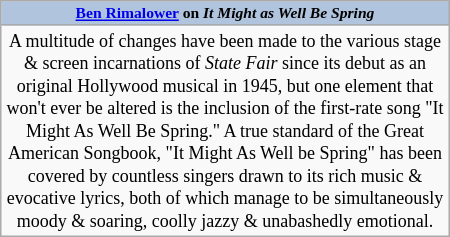<table class="wikitable floatright" style="text-align: center; width: 300px">
<tr>
<th style="background: #B0C4DE; font-size: 65%"><a href='#'>Ben Rimalower</a> on <em>It Might as Well Be Spring</em></th>
</tr>
<tr>
<td style="font-size: 75%">A multitude of changes have been made to the various stage & screen incarnations of <em>State Fair </em>since its debut as an original Hollywood musical in 1945, but one element that won't ever be altered is the inclusion of the first-rate song "It Might As Well Be Spring." A true standard of the Great American Songbook, "It Might As Well be Spring" has been covered by countless singers drawn to its rich music & evocative lyrics, both of which manage to be simultaneously moody & soaring, coolly jazzy & unabashedly emotional.</td>
</tr>
</table>
